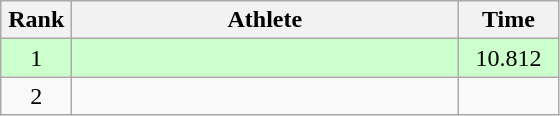<table class=wikitable style="text-align:center">
<tr>
<th width=40>Rank</th>
<th width=250>Athlete</th>
<th width=60>Time</th>
</tr>
<tr bgcolor="ccffcc">
<td>1</td>
<td align=left></td>
<td>10.812</td>
</tr>
<tr>
<td>2</td>
<td align=left></td>
<td></td>
</tr>
</table>
